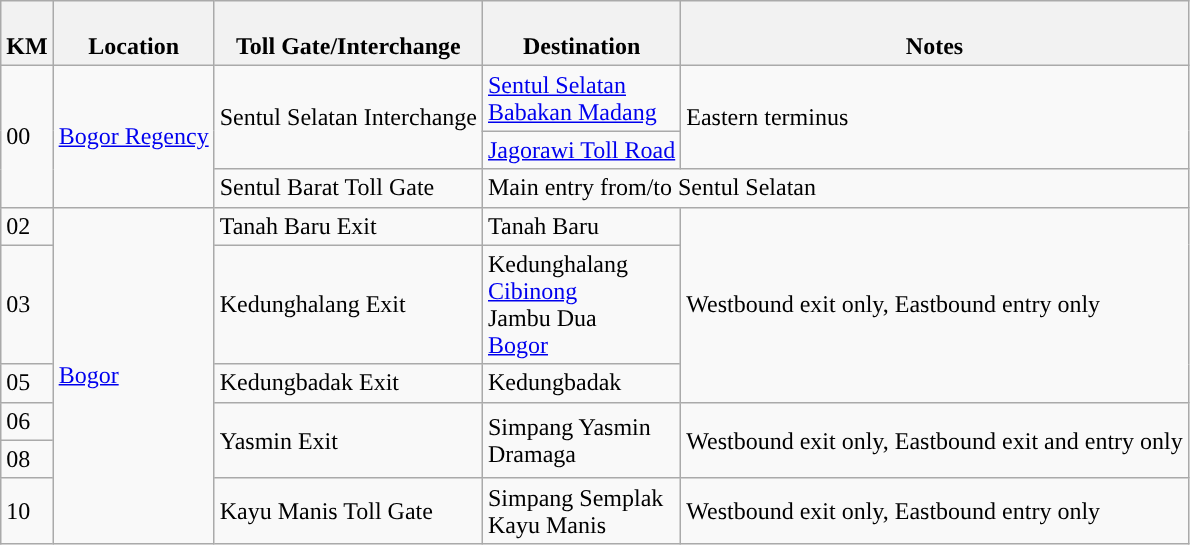<table class="wikitable">
<tr>
<th><br>KM</th>
<th><br>Location</th>
<th><br>Toll Gate/Interchange</th>
<th><br>Destination</th>
<th><br>Notes</th>
</tr>
<tr>
<td rowspan="3">00</td>
<td rowspan="3"><a href='#'>Bogor Regency</a></td>
<td rowspan="2">Sentul Selatan Interchange</td>
<td><a href='#'>Sentul Selatan</a><br><a href='#'>Babakan Madang</a></td>
<td rowspan="2">Eastern terminus</td>
</tr>
<tr>
<td><a href='#'>Jagorawi Toll Road</a></td>
</tr>
<tr>
<td>Sentul Barat Toll Gate</td>
<td colspan="2">Main entry from/to Sentul Selatan</td>
</tr>
<tr>
<td>02</td>
<td rowspan="6"><a href='#'>Bogor</a></td>
<td>Tanah Baru Exit</td>
<td>Tanah Baru</td>
<td rowspan="3">Westbound exit only, Eastbound entry only</td>
</tr>
<tr>
<td>03</td>
<td>Kedunghalang Exit</td>
<td>Kedunghalang<br><a href='#'>Cibinong</a><br>Jambu Dua<br><a href='#'>Bogor</a></td>
</tr>
<tr>
<td>05</td>
<td>Kedungbadak Exit</td>
<td>Kedungbadak</td>
</tr>
<tr>
<td>06</td>
<td rowspan="2">Yasmin Exit</td>
<td rowspan="2">Simpang Yasmin<br>Dramaga</td>
<td rowspan="2">Westbound exit only, Eastbound exit and entry only</td>
</tr>
<tr>
<td>08</td>
</tr>
<tr>
<td>10</td>
<td>Kayu Manis Toll Gate</td>
<td>Simpang Semplak<br>Kayu Manis</td>
<td>Westbound exit only, Eastbound entry only</td>
</tr>
</table>
